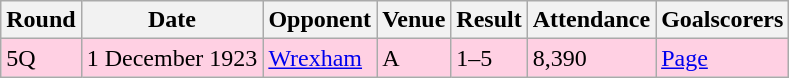<table class="wikitable">
<tr>
<th>Round</th>
<th>Date</th>
<th>Opponent</th>
<th>Venue</th>
<th>Result</th>
<th>Attendance</th>
<th>Goalscorers</th>
</tr>
<tr style="background-color: #ffd0e3;">
<td>5Q</td>
<td>1 December 1923</td>
<td><a href='#'>Wrexham</a></td>
<td>A</td>
<td>1–5</td>
<td>8,390</td>
<td><a href='#'>Page</a></td>
</tr>
</table>
